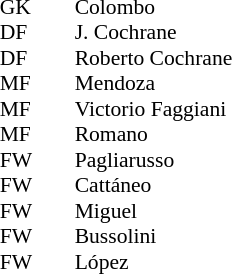<table cellspacing="0" cellpadding="0" style="font-size:90%; margin:0.2em auto;">
<tr>
<th width="25"></th>
<th width="25"></th>
</tr>
<tr>
<td>GK</td>
<td></td>
<td> Colombo</td>
</tr>
<tr>
<td>DF</td>
<td></td>
<td> J. Cochrane</td>
</tr>
<tr>
<td>DF</td>
<td></td>
<td> Roberto Cochrane</td>
</tr>
<tr>
<td>MF</td>
<td></td>
<td> Mendoza</td>
</tr>
<tr>
<td>MF</td>
<td></td>
<td> Victorio Faggiani</td>
</tr>
<tr>
<td>MF</td>
<td></td>
<td> Romano</td>
</tr>
<tr>
<td>FW</td>
<td></td>
<td> Pagliarusso</td>
</tr>
<tr>
<td>FW</td>
<td></td>
<td> Cattáneo</td>
</tr>
<tr>
<td>FW</td>
<td></td>
<td> Miguel</td>
</tr>
<tr>
<td>FW</td>
<td></td>
<td> Bussolini</td>
</tr>
<tr>
<td>FW</td>
<td></td>
<td> López</td>
</tr>
</table>
